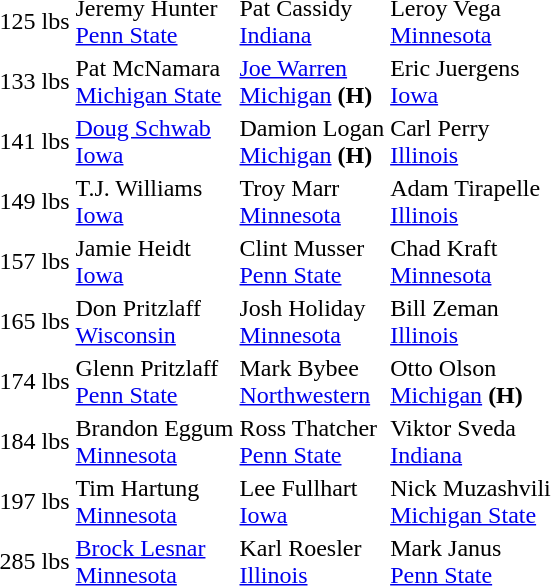<table>
<tr>
<td>125 lbs</td>
<td><small></small> Jeremy Hunter<br><a href='#'>Penn State</a></td>
<td><small></small> Pat Cassidy<br><a href='#'>Indiana</a></td>
<td>Leroy Vega<br><a href='#'>Minnesota</a></td>
</tr>
<tr>
<td>133 lbs</td>
<td><small></small> Pat McNamara<br><a href='#'>Michigan State</a></td>
<td><small></small> <a href='#'>Joe Warren</a><br><a href='#'>Michigan</a> <strong>(H)</strong></td>
<td>Eric Juergens<br><a href='#'>Iowa</a></td>
</tr>
<tr>
<td>141 lbs</td>
<td><small></small> <a href='#'>Doug Schwab</a><br><a href='#'>Iowa</a></td>
<td><small></small> Damion Logan<br><a href='#'>Michigan</a> <strong>(H)</strong></td>
<td>Carl Perry<br><a href='#'>Illinois</a></td>
</tr>
<tr>
<td>149 lbs</td>
<td><small></small> T.J. Williams<br><a href='#'>Iowa</a></td>
<td><small></small> Troy Marr<br><a href='#'>Minnesota</a></td>
<td>Adam Tirapelle<br><a href='#'>Illinois</a></td>
</tr>
<tr>
<td>157 lbs</td>
<td><small></small> Jamie Heidt<br><a href='#'>Iowa</a></td>
<td><small></small> Clint Musser<br><a href='#'>Penn State</a></td>
<td>Chad Kraft<br><a href='#'>Minnesota</a></td>
</tr>
<tr>
<td>165 lbs</td>
<td><small></small> Don Pritzlaff<br><a href='#'>Wisconsin</a></td>
<td><small></small> Josh Holiday<br><a href='#'>Minnesota</a></td>
<td>Bill Zeman<br><a href='#'>Illinois</a></td>
</tr>
<tr>
<td>174 lbs</td>
<td><small></small> Glenn Pritzlaff<br><a href='#'>Penn State</a></td>
<td><small></small> Mark Bybee<br><a href='#'>Northwestern</a></td>
<td>Otto Olson<br><a href='#'>Michigan</a> <strong>(H)</strong></td>
</tr>
<tr>
<td>184 lbs</td>
<td><small></small> Brandon Eggum<br><a href='#'>Minnesota</a></td>
<td><small></small> Ross Thatcher<br><a href='#'>Penn State</a></td>
<td>Viktor Sveda<br><a href='#'>Indiana</a></td>
</tr>
<tr>
<td>197 lbs</td>
<td><small></small> Tim Hartung<br><a href='#'>Minnesota</a></td>
<td><small></small> Lee Fullhart<br><a href='#'>Iowa</a></td>
<td>Nick Muzashvili<br><a href='#'>Michigan State</a></td>
</tr>
<tr>
<td>285 lbs</td>
<td><small></small> <a href='#'>Brock Lesnar</a><br><a href='#'>Minnesota</a></td>
<td><small></small> Karl Roesler<br><a href='#'>Illinois</a></td>
<td>Mark Janus<br><a href='#'>Penn State</a></td>
</tr>
</table>
